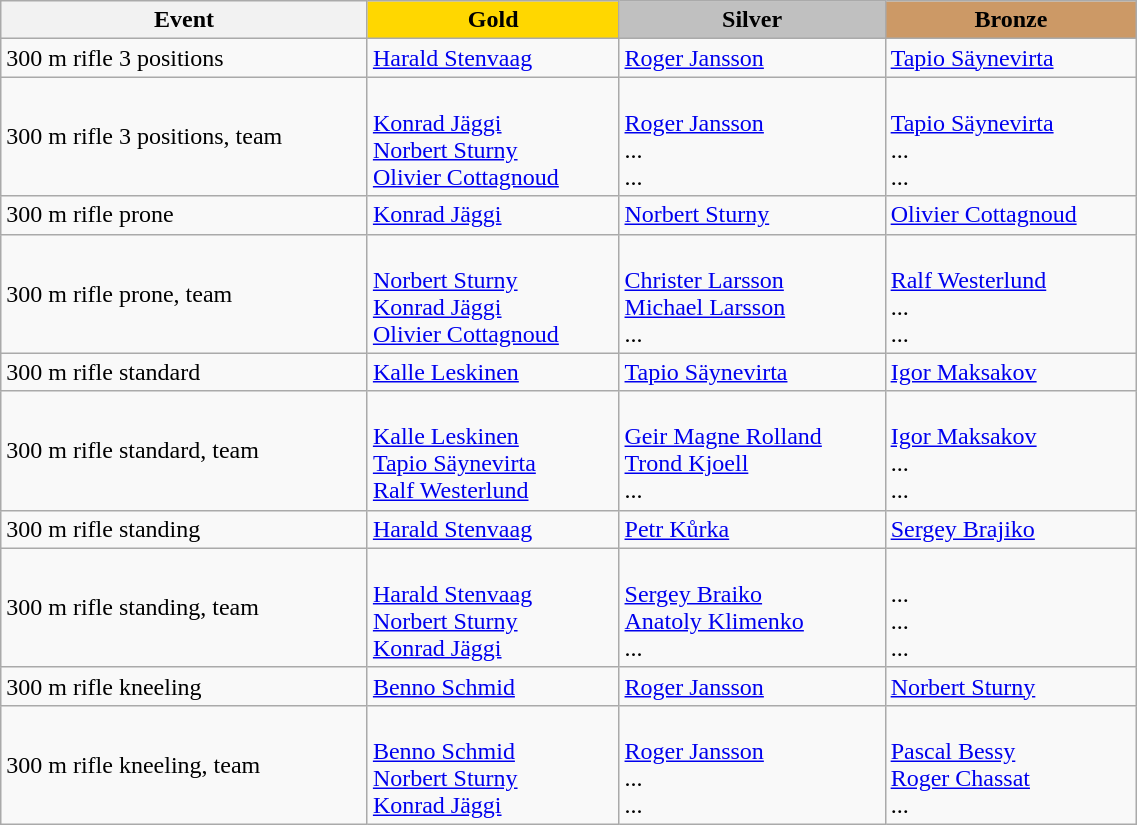<table class="wikitable" width=60% style="font-size:100%; text-align:left;">
<tr align=center>
<th>Event</th>
<td bgcolor=gold><strong>Gold</strong></td>
<td bgcolor=silver><strong>Silver</strong></td>
<td bgcolor=cc9966><strong>Bronze</strong></td>
</tr>
<tr>
<td>300 m rifle 3 positions</td>
<td> <a href='#'>Harald Stenvaag</a></td>
<td> <a href='#'>Roger Jansson</a></td>
<td> <a href='#'>Tapio Säynevirta</a></td>
</tr>
<tr>
<td>300 m rifle 3 positions, team</td>
<td><br><a href='#'>Konrad Jäggi</a><br><a href='#'>Norbert Sturny</a><br><a href='#'>Olivier Cottagnoud</a></td>
<td><br><a href='#'>Roger Jansson</a><br>...<br>...</td>
<td><br><a href='#'>Tapio Säynevirta</a><br>...<br>...</td>
</tr>
<tr>
<td>300 m rifle prone</td>
<td> <a href='#'>Konrad Jäggi</a></td>
<td> <a href='#'>Norbert Sturny</a></td>
<td> <a href='#'>Olivier Cottagnoud</a></td>
</tr>
<tr>
<td>300 m rifle prone, team</td>
<td><br><a href='#'>Norbert Sturny</a><br><a href='#'>Konrad Jäggi</a><br><a href='#'>Olivier Cottagnoud</a></td>
<td><br><a href='#'>Christer Larsson</a><br><a href='#'>Michael Larsson</a><br>...</td>
<td><br><a href='#'>Ralf Westerlund</a><br>...<br>...</td>
</tr>
<tr>
<td>300 m rifle standard</td>
<td> <a href='#'>Kalle Leskinen</a></td>
<td> <a href='#'>Tapio Säynevirta</a></td>
<td> <a href='#'>Igor Maksakov</a></td>
</tr>
<tr>
<td>300 m rifle standard, team</td>
<td><br><a href='#'>Kalle Leskinen</a><br><a href='#'>Tapio Säynevirta</a><br><a href='#'>Ralf Westerlund</a></td>
<td><br><a href='#'>Geir Magne Rolland</a><br><a href='#'>Trond Kjoell</a><br>...</td>
<td><br><a href='#'>Igor Maksakov</a><br>...<br>...</td>
</tr>
<tr>
<td>300 m rifle standing</td>
<td> <a href='#'>Harald Stenvaag</a></td>
<td> <a href='#'>Petr Kůrka</a></td>
<td> <a href='#'>Sergey Brajiko</a></td>
</tr>
<tr>
<td>300 m rifle standing, team</td>
<td><br><a href='#'>Harald Stenvaag</a><br><a href='#'>Norbert Sturny</a><br><a href='#'>Konrad Jäggi</a></td>
<td><br><a href='#'>Sergey Braiko</a><br><a href='#'>Anatoly Klimenko</a><br>...</td>
<td><br>...<br>...<br>...</td>
</tr>
<tr>
<td>300 m rifle kneeling</td>
<td> <a href='#'>Benno Schmid</a></td>
<td> <a href='#'>Roger Jansson</a></td>
<td> <a href='#'>Norbert Sturny</a></td>
</tr>
<tr>
<td>300 m rifle kneeling, team</td>
<td><br><a href='#'>Benno Schmid</a><br><a href='#'>Norbert Sturny</a><br><a href='#'>Konrad Jäggi</a></td>
<td><br><a href='#'>Roger Jansson</a><br>...<br>...</td>
<td><br><a href='#'>Pascal Bessy</a><br><a href='#'>Roger Chassat</a><br>...</td>
</tr>
</table>
